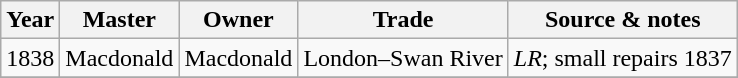<table class=" wikitable">
<tr>
<th>Year</th>
<th>Master</th>
<th>Owner</th>
<th>Trade</th>
<th>Source & notes</th>
</tr>
<tr>
<td>1838</td>
<td>Macdonald</td>
<td>Macdonald</td>
<td>London–Swan River</td>
<td><em>LR</em>; small repairs 1837</td>
</tr>
<tr>
</tr>
</table>
